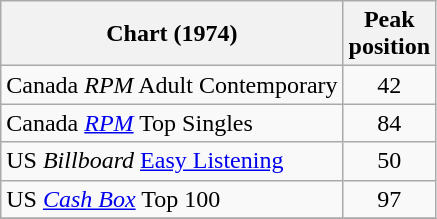<table class="wikitable sortable">
<tr>
<th>Chart (1974)</th>
<th>Peak<br>position</th>
</tr>
<tr>
<td>Canada <em>RPM</em> Adult Contemporary</td>
<td style="text-align:center;">42</td>
</tr>
<tr>
<td>Canada <em><a href='#'>RPM</a></em> Top Singles</td>
<td style="text-align:center;">84</td>
</tr>
<tr>
<td>US <em>Billboard</em> <a href='#'>Easy Listening</a></td>
<td style="text-align:center;">50</td>
</tr>
<tr>
<td>US <a href='#'><em>Cash Box</em></a> Top 100</td>
<td align="center">97</td>
</tr>
<tr>
</tr>
</table>
